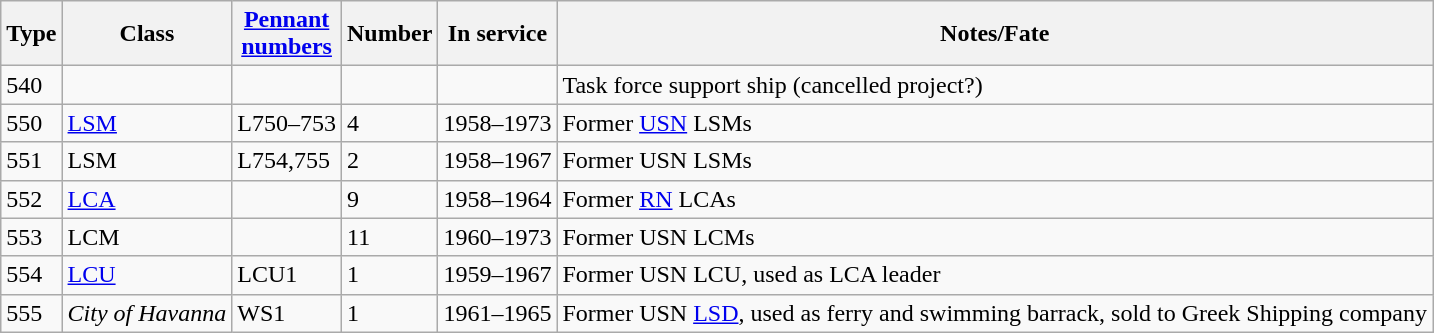<table class="wikitable">
<tr>
<th scope="col">Type</th>
<th scope="col">Class</th>
<th scope="col"><a href='#'>Pennant<br>numbers</a></th>
<th scope="col">Number</th>
<th scope="col">In service</th>
<th scope="col">Notes/Fate</th>
</tr>
<tr>
<td>540</td>
<td></td>
<td></td>
<td></td>
<td></td>
<td>Task force support ship (cancelled project?)</td>
</tr>
<tr>
<td>550</td>
<td><a href='#'>LSM</a></td>
<td>L750–753</td>
<td>4</td>
<td>1958–1973</td>
<td>Former <a href='#'>USN</a> LSMs</td>
</tr>
<tr>
<td>551</td>
<td>LSM</td>
<td>L754,755</td>
<td>2</td>
<td>1958–1967</td>
<td>Former USN LSMs</td>
</tr>
<tr>
<td>552</td>
<td><a href='#'>LCA</a></td>
<td></td>
<td>9</td>
<td>1958–1964</td>
<td>Former <a href='#'>RN</a> LCAs</td>
</tr>
<tr>
<td>553</td>
<td>LCM</td>
<td></td>
<td>11</td>
<td>1960–1973</td>
<td>Former USN LCMs</td>
</tr>
<tr>
<td>554</td>
<td><a href='#'>LCU</a></td>
<td>LCU1</td>
<td>1</td>
<td>1959–1967</td>
<td>Former USN LCU, used as LCA leader</td>
</tr>
<tr>
<td>555</td>
<td><em>City of Havanna</em></td>
<td>WS1</td>
<td>1</td>
<td>1961–1965</td>
<td>Former USN <a href='#'>LSD</a>, used as ferry and swimming barrack, sold to Greek Shipping company</td>
</tr>
</table>
